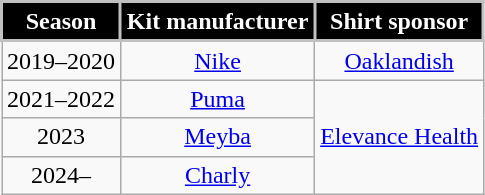<table class="wikitable" style="text-align: center">
<tr>
<th scope="col" style="background:#000000; color:#FFFFFF; border:2px solid #C0C0C0;">Season</th>
<th scope="col" style="background:#000000; color:#FFFFFF; border:2px solid #C0C0C0;">Kit manufacturer</th>
<th scope="col" style="background:#000000; color:#FFFFFF; border:2px solid #C0C0C0;">Shirt sponsor</th>
</tr>
<tr>
<td scope="row">2019–2020</td>
<td><a href='#'>Nike</a></td>
<td><a href='#'>Oaklandish</a></td>
</tr>
<tr>
<td scope="row">2021–2022</td>
<td><a href='#'>Puma</a></td>
<td rowspan="3"><a href='#'>Elevance Health</a></td>
</tr>
<tr>
<td scope="row">2023</td>
<td><a href='#'>Meyba</a></td>
</tr>
<tr>
<td scope="row">2024–</td>
<td><a href='#'>Charly</a></td>
</tr>
</table>
